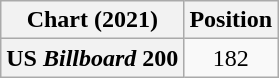<table class="wikitable plainrowheaders" style="text-align:center">
<tr>
<th scope="col">Chart (2021)</th>
<th scope="col">Position</th>
</tr>
<tr>
<th scope="row">US <em>Billboard</em> 200</th>
<td>182</td>
</tr>
</table>
